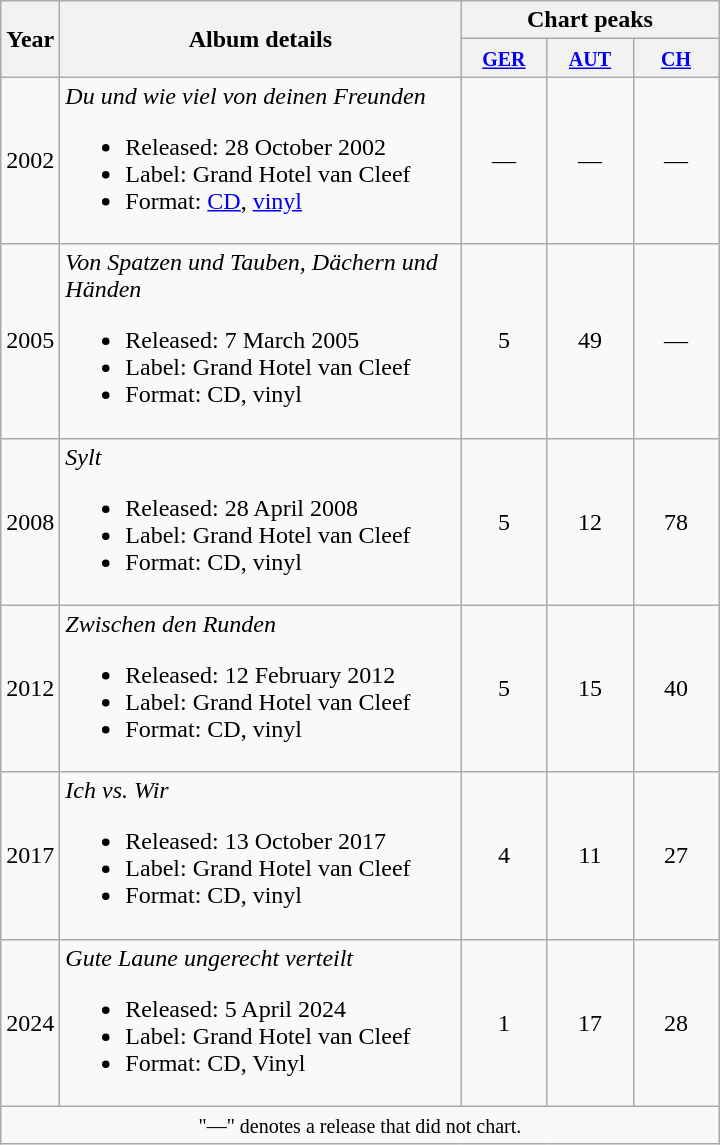<table class="wikitable">
<tr>
<th scope="col" rowspan="2">Year</th>
<th scope="col" rowspan="2" style="width:260px;">Album details</th>
<th scope="col" colspan="3">Chart peaks</th>
</tr>
<tr>
<th scope="col" style="width:50px;"><small><a href='#'>GER</a></small><br></th>
<th scope="col" style="width:50px;"><small><a href='#'>AUT</a></small><br></th>
<th scope="col" style="width:50px;"><small><a href='#'>CH</a></small><br></th>
</tr>
<tr>
<td>2002</td>
<td><em>Du und wie viel von deinen Freunden</em><br><ul><li>Released: 28 October 2002</li><li>Label: Grand Hotel van Cleef</li><li>Format: <a href='#'>CD</a>, <a href='#'>vinyl</a></li></ul></td>
<td style="text-align:center;">—</td>
<td style="text-align:center;">—</td>
<td style="text-align:center;">—</td>
</tr>
<tr>
<td>2005</td>
<td><em>Von Spatzen und Tauben, Dächern und Händen</em><br><ul><li>Released: 7 March 2005</li><li>Label: Grand Hotel van Cleef</li><li>Format: CD, vinyl</li></ul></td>
<td style="text-align:center;">5</td>
<td style="text-align:center;">49</td>
<td style="text-align:center;">—</td>
</tr>
<tr>
<td>2008</td>
<td><em>Sylt</em><br><ul><li>Released: 28 April 2008</li><li>Label: Grand Hotel van Cleef</li><li>Format: CD, vinyl</li></ul></td>
<td style="text-align:center;">5</td>
<td style="text-align:center;">12</td>
<td style="text-align:center;">78</td>
</tr>
<tr>
<td>2012</td>
<td><em>Zwischen den Runden</em><br><ul><li>Released: 12 February 2012</li><li>Label: Grand Hotel van Cleef</li><li>Format: CD, vinyl</li></ul></td>
<td style="text-align:center;">5</td>
<td style="text-align:center;">15</td>
<td style="text-align:center;">40</td>
</tr>
<tr>
<td>2017</td>
<td><em>Ich vs. Wir</em><br><ul><li>Released: 13 October 2017</li><li>Label: Grand Hotel van Cleef</li><li>Format: CD, vinyl</li></ul></td>
<td style="text-align:center;">4</td>
<td style="text-align:center;">11</td>
<td style="text-align:center;">27</td>
</tr>
<tr>
<td>2024</td>
<td><em>Gute Laune ungerecht verteilt</em><br><ul><li>Released: 5 April 2024</li><li>Label: Grand Hotel van Cleef</li><li>Format: CD, Vinyl</li></ul></td>
<td style="text-align:center;">1</td>
<td style="text-align:center;">17</td>
<td style="text-align:center;">28</td>
</tr>
<tr>
<td colspan="15" align="center"><small>"—" denotes a release that did not chart.</small></td>
</tr>
</table>
